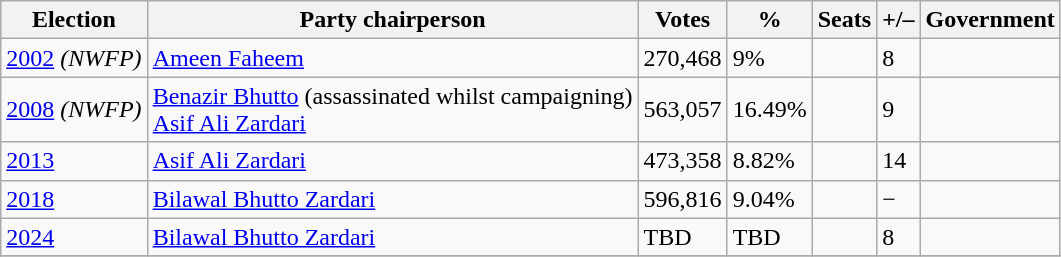<table class="wikitable">
<tr>
<th>Election</th>
<th>Party chairperson</th>
<th>Votes</th>
<th>%</th>
<th>Seats</th>
<th>+/–</th>
<th>Government</th>
</tr>
<tr>
<td><a href='#'>2002</a> <em>(NWFP)</em></td>
<td><a href='#'>Ameen Faheem</a></td>
<td>270,468</td>
<td>9%</td>
<td></td>
<td> 8</td>
<td></td>
</tr>
<tr>
<td><a href='#'>2008</a> <em>(NWFP)</em></td>
<td><a href='#'>Benazir Bhutto</a> (assassinated whilst campaigning)<br><a href='#'>Asif Ali Zardari</a></td>
<td>563,057</td>
<td>16.49%</td>
<td></td>
<td> 9</td>
<td></td>
</tr>
<tr>
<td><a href='#'>2013</a></td>
<td><a href='#'>Asif Ali Zardari</a></td>
<td>473,358</td>
<td>8.82%</td>
<td></td>
<td> 14</td>
<td></td>
</tr>
<tr>
<td><a href='#'>2018</a></td>
<td><a href='#'>Bilawal Bhutto Zardari</a></td>
<td>596,816</td>
<td>9.04%</td>
<td></td>
<td>−</td>
<td></td>
</tr>
<tr>
<td><a href='#'>2024</a></td>
<td><a href='#'>Bilawal Bhutto Zardari</a></td>
<td>TBD</td>
<td>TBD</td>
<td></td>
<td> 8</td>
<td></td>
</tr>
<tr>
</tr>
</table>
